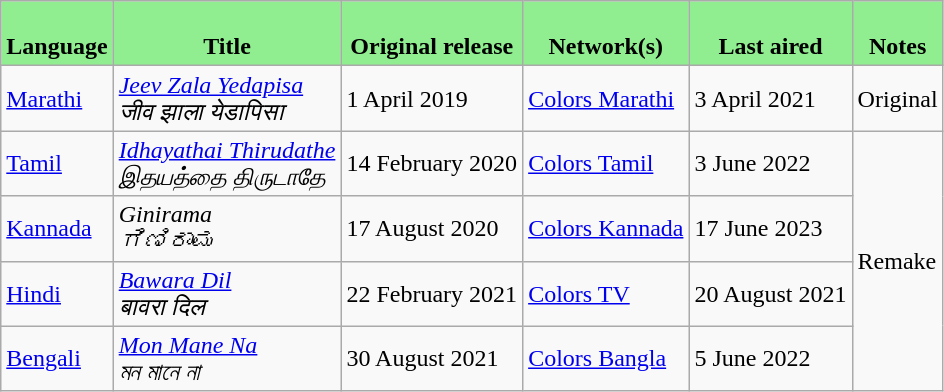<table class="wikitable">
<tr>
<th style="background:LightGreen;"><br>Language</th>
<th style="background:LightGreen;"><br>Title</th>
<th style="background:LightGreen;"><br>Original release</th>
<th style="background:LightGreen;"><br>Network(s)</th>
<th style="background:LightGreen;"><br>Last aired</th>
<th style="background:LightGreen;"><br>Notes</th>
</tr>
<tr>
<td><a href='#'>Marathi</a></td>
<td><em><a href='#'>Jeev Zala Yedapisa</a></em> <br> <em>जीव झाला येडापिसा</em></td>
<td>1 April 2019</td>
<td><a href='#'>Colors Marathi</a></td>
<td>3 April 2021</td>
<td>Original</td>
</tr>
<tr>
<td><a href='#'>Tamil</a></td>
<td><em><a href='#'>Idhayathai Thirudathe</a></em> <br> <em>இதயத்தை திருடாதே</em></td>
<td>14 February 2020</td>
<td><a href='#'>Colors Tamil</a></td>
<td>3 June 2022</td>
<td rowspan="4">Remake</td>
</tr>
<tr>
<td><a href='#'>Kannada</a></td>
<td><em>Ginirama</em> <br> <em>ಗಿಣಿರಾಮ</em></td>
<td>17 August 2020</td>
<td><a href='#'>Colors Kannada</a></td>
<td>17 June 2023</td>
</tr>
<tr>
<td><a href='#'>Hindi</a></td>
<td><em><a href='#'>Bawara Dil</a></em> <br> <em>बावरा दिल</em></td>
<td>22 February 2021</td>
<td><a href='#'>Colors TV</a></td>
<td>20 August 2021</td>
</tr>
<tr>
<td><a href='#'>Bengali</a></td>
<td><em><a href='#'>Mon Mane Na</a></em> <br> <em>মন মানে না</em></td>
<td>30 August 2021</td>
<td><a href='#'>Colors Bangla</a></td>
<td>5 June 2022</td>
</tr>
</table>
